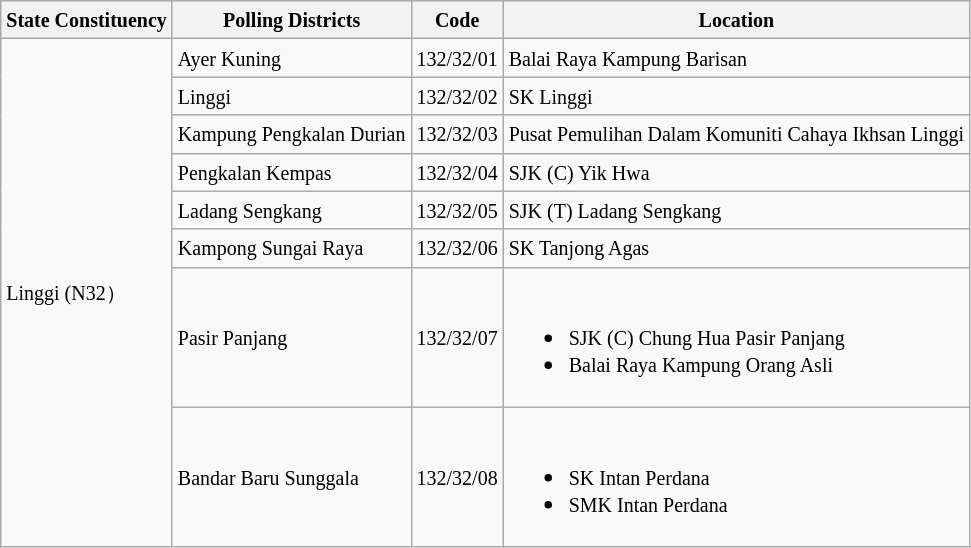<table class="wikitable sortable mw-collapsible">
<tr>
<th><small>State Constituency</small></th>
<th><small>Polling Districts</small></th>
<th><small>Code</small></th>
<th><small>Location</small></th>
</tr>
<tr>
<td rowspan="8"><small>Linggi (N32）</small></td>
<td><small>Ayer Kuning</small></td>
<td><small>132/32/01</small></td>
<td><small>Balai Raya Kampung Barisan</small></td>
</tr>
<tr>
<td><small>Linggi</small></td>
<td><small>132/32/02</small></td>
<td><small>SK Linggi</small></td>
</tr>
<tr>
<td><small>Kampung Pengkalan Durian</small></td>
<td><small>132/32/03</small></td>
<td><small>Pusat Pemulihan Dalam Komuniti Cahaya Ikhsan Linggi</small></td>
</tr>
<tr>
<td><small>Pengkalan Kempas</small></td>
<td><small>132/32/04</small></td>
<td><small>SJK (C) Yik Hwa</small></td>
</tr>
<tr>
<td><small>Ladang Sengkang</small></td>
<td><small>132/32/05</small></td>
<td><small>SJK (T) Ladang Sengkang</small></td>
</tr>
<tr>
<td><small>Kampong Sungai Raya</small></td>
<td><small>132/32/06</small></td>
<td><small>SK Tanjong Agas</small></td>
</tr>
<tr>
<td><small>Pasir Panjang</small></td>
<td><small>132/32/07</small></td>
<td><br><ul><li><small>SJK (C) Chung Hua Pasir Panjang</small></li><li><small>Balai Raya Kampung Orang Asli</small></li></ul></td>
</tr>
<tr>
<td><small>Bandar Baru Sunggala</small></td>
<td><small>132/32/08</small></td>
<td><br><ul><li><small>SK Intan Perdana</small></li><li><small>SMK Intan Perdana</small></li></ul></td>
</tr>
</table>
